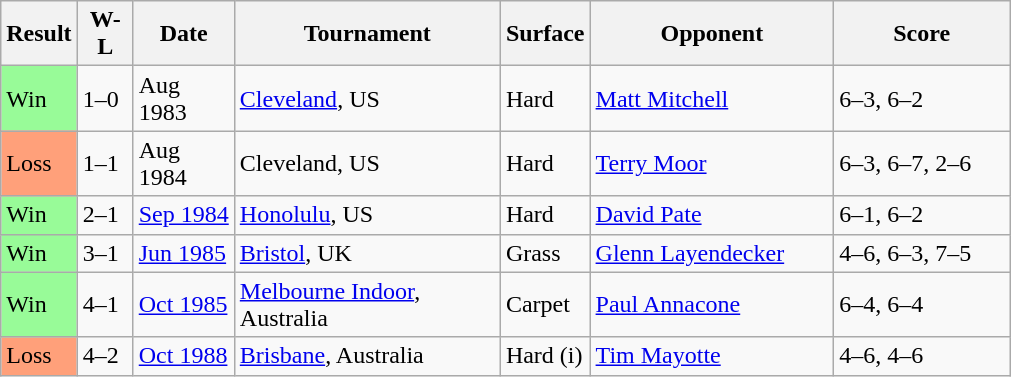<table class="sortable wikitable">
<tr>
<th>Result</th>
<th style="width:30px" class="unsortable">W-L</th>
<th style="width:60px">Date</th>
<th style="width:170px">Tournament</th>
<th style="width:50px">Surface</th>
<th style="width:155px">Opponent</th>
<th style="width:110px" class="unsortable">Score</th>
</tr>
<tr>
<td style="background:#98fb98;">Win</td>
<td>1–0</td>
<td>Aug 1983</td>
<td><a href='#'>Cleveland</a>, US</td>
<td>Hard</td>
<td> <a href='#'>Matt Mitchell</a></td>
<td>6–3, 6–2</td>
</tr>
<tr>
<td style="background:#ffa07a;">Loss</td>
<td>1–1</td>
<td>Aug 1984</td>
<td>Cleveland, US</td>
<td>Hard</td>
<td> <a href='#'>Terry Moor</a></td>
<td>6–3, 6–7, 2–6</td>
</tr>
<tr>
<td style="background:#98fb98;">Win</td>
<td>2–1</td>
<td><a href='#'>Sep 1984</a></td>
<td><a href='#'>Honolulu</a>, US</td>
<td>Hard</td>
<td> <a href='#'>David Pate</a></td>
<td>6–1, 6–2</td>
</tr>
<tr>
<td style="background:#98fb98;">Win</td>
<td>3–1</td>
<td><a href='#'>Jun 1985</a></td>
<td><a href='#'>Bristol</a>, UK</td>
<td>Grass</td>
<td> <a href='#'>Glenn Layendecker</a></td>
<td>4–6, 6–3, 7–5</td>
</tr>
<tr>
<td style="background:#98fb98;">Win</td>
<td>4–1</td>
<td><a href='#'>Oct 1985</a></td>
<td><a href='#'>Melbourne Indoor</a>, Australia</td>
<td>Carpet</td>
<td> <a href='#'>Paul Annacone</a></td>
<td>6–4, 6–4</td>
</tr>
<tr>
<td style="background:#ffa07a;">Loss</td>
<td>4–2</td>
<td><a href='#'>Oct 1988</a></td>
<td><a href='#'>Brisbane</a>, Australia</td>
<td>Hard (i)</td>
<td> <a href='#'>Tim Mayotte</a></td>
<td>4–6, 4–6</td>
</tr>
</table>
